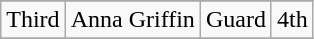<table class="wikitable" border="1">
<tr align=center>
</tr>
<tr>
<td rowspan=1>Third</td>
<td>Anna Griffin</td>
<td>Guard</td>
<td>4th</td>
</tr>
<tr>
</tr>
</table>
